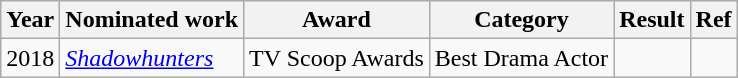<table class="wikitable">
<tr>
<th>Year</th>
<th>Nominated work</th>
<th>Award</th>
<th>Category</th>
<th>Result</th>
<th>Ref</th>
</tr>
<tr>
<td>2018</td>
<td><em><a href='#'>Shadowhunters</a></em></td>
<td>TV Scoop Awards</td>
<td>Best Drama Actor</td>
<td></td>
<td></td>
</tr>
</table>
